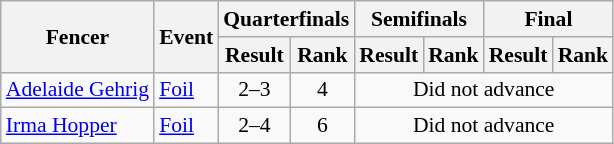<table class=wikitable style="font-size:90%">
<tr>
<th rowspan=2>Fencer</th>
<th rowspan=2>Event</th>
<th colspan=2>Quarterfinals</th>
<th colspan=2>Semifinals</th>
<th colspan=2>Final</th>
</tr>
<tr>
<th>Result</th>
<th>Rank</th>
<th>Result</th>
<th>Rank</th>
<th>Result</th>
<th>Rank</th>
</tr>
<tr>
<td><a href='#'>Adelaide Gehrig</a></td>
<td><a href='#'>Foil</a></td>
<td align=center>2–3</td>
<td align=center>4</td>
<td align=center colspan=4>Did not advance</td>
</tr>
<tr>
<td><a href='#'>Irma Hopper</a></td>
<td><a href='#'>Foil</a></td>
<td align=center>2–4</td>
<td align=center>6</td>
<td align=center colspan=4>Did not advance</td>
</tr>
</table>
